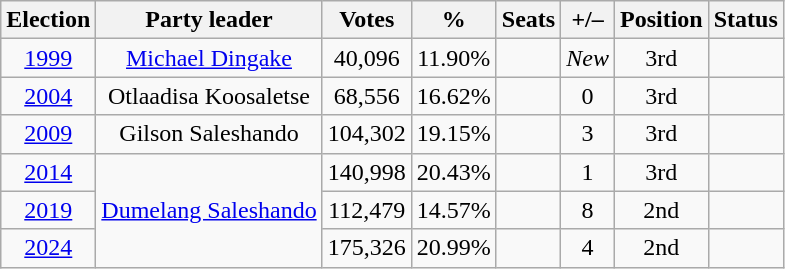<table class=wikitable style=text-align:center>
<tr>
<th>Election</th>
<th>Party leader</th>
<th>Votes</th>
<th>%</th>
<th>Seats</th>
<th>+/–</th>
<th>Position</th>
<th>Status</th>
</tr>
<tr>
<td><a href='#'>1999</a></td>
<td><a href='#'>Michael Dingake</a></td>
<td>40,096</td>
<td>11.90%</td>
<td></td>
<td><em>New</em></td>
<td> 3rd</td>
<td></td>
</tr>
<tr>
<td><a href='#'>2004</a></td>
<td>Otlaadisa Koosaletse</td>
<td>68,556</td>
<td>16.62%</td>
<td></td>
<td> 0</td>
<td> 3rd</td>
<td></td>
</tr>
<tr>
<td><a href='#'>2009</a></td>
<td>Gilson Saleshando</td>
<td>104,302</td>
<td>19.15%</td>
<td></td>
<td> 3</td>
<td> 3rd</td>
<td></td>
</tr>
<tr>
<td><a href='#'>2014</a></td>
<td rowspan="3"><a href='#'>Dumelang Saleshando</a></td>
<td>140,998</td>
<td>20.43%</td>
<td></td>
<td> 1</td>
<td> 3rd</td>
<td></td>
</tr>
<tr>
<td><a href='#'>2019</a></td>
<td>112,479</td>
<td>14.57%</td>
<td></td>
<td> 8</td>
<td> 2nd</td>
<td></td>
</tr>
<tr>
<td><a href='#'>2024</a></td>
<td>175,326</td>
<td>20.99%</td>
<td></td>
<td> 4</td>
<td> 2nd</td>
<td></td>
</tr>
</table>
